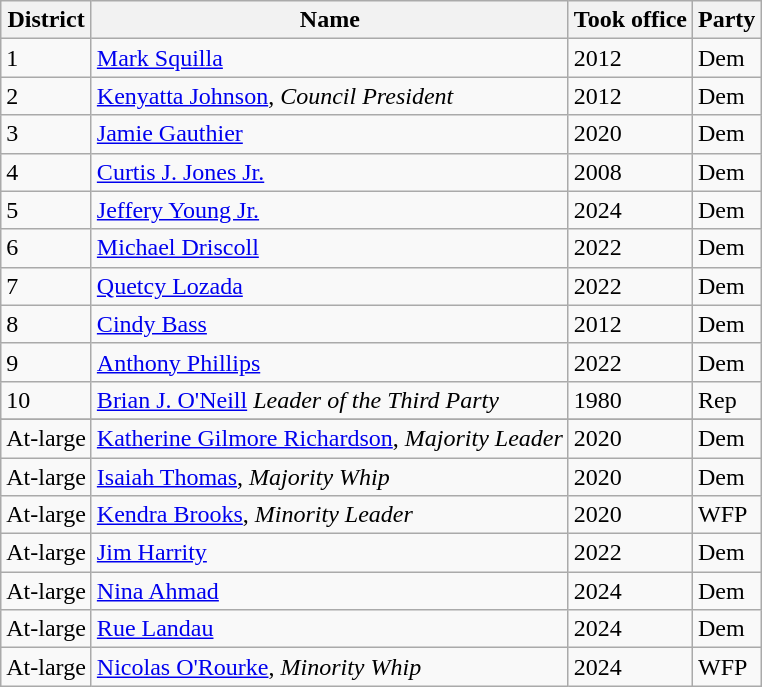<table class="wikitable sortable">
<tr>
<th>District</th>
<th>Name</th>
<th>Took office</th>
<th>Party</th>
</tr>
<tr>
<td>1</td>
<td><a href='#'>Mark Squilla</a></td>
<td>2012</td>
<td>Dem</td>
</tr>
<tr>
<td>2</td>
<td><a href='#'>Kenyatta Johnson</a>, <em>Council President</em></td>
<td>2012</td>
<td>Dem</td>
</tr>
<tr>
<td>3</td>
<td><a href='#'>Jamie Gauthier</a></td>
<td>2020</td>
<td>Dem</td>
</tr>
<tr>
<td>4</td>
<td><a href='#'>Curtis J. Jones Jr.</a></td>
<td>2008</td>
<td>Dem</td>
</tr>
<tr>
<td>5</td>
<td><a href='#'>Jeffery Young Jr.</a></td>
<td>2024</td>
<td>Dem</td>
</tr>
<tr>
<td>6</td>
<td><a href='#'>Michael Driscoll</a></td>
<td>2022</td>
<td>Dem</td>
</tr>
<tr>
<td>7</td>
<td><a href='#'>Quetcy Lozada</a></td>
<td>2022</td>
<td>Dem</td>
</tr>
<tr>
<td>8</td>
<td><a href='#'>Cindy Bass</a></td>
<td>2012</td>
<td>Dem</td>
</tr>
<tr>
<td>9</td>
<td><a href='#'>Anthony Phillips</a></td>
<td>2022</td>
<td>Dem</td>
</tr>
<tr>
<td>10</td>
<td><a href='#'>Brian J. O'Neill</a> <em>Leader of the Third Party</em></td>
<td>1980</td>
<td>Rep</td>
</tr>
<tr>
</tr>
<tr>
<td>At-large</td>
<td><a href='#'>Katherine Gilmore Richardson</a>, <em>Majority Leader</em></td>
<td>2020</td>
<td>Dem</td>
</tr>
<tr>
<td>At-large</td>
<td><a href='#'>Isaiah Thomas</a>, <em>Majority Whip</em></td>
<td>2020</td>
<td>Dem</td>
</tr>
<tr>
<td>At-large</td>
<td><a href='#'>Kendra Brooks</a>, <em>Minority Leader</em></td>
<td>2020</td>
<td>WFP</td>
</tr>
<tr>
<td>At-large</td>
<td><a href='#'>Jim Harrity</a></td>
<td>2022</td>
<td>Dem</td>
</tr>
<tr>
<td>At-large</td>
<td><a href='#'>Nina Ahmad</a></td>
<td>2024</td>
<td>Dem</td>
</tr>
<tr>
<td>At-large</td>
<td><a href='#'>Rue Landau</a></td>
<td>2024</td>
<td>Dem</td>
</tr>
<tr>
<td>At-large</td>
<td><a href='#'>Nicolas O'Rourke</a>, <em>Minority Whip</em></td>
<td>2024</td>
<td>WFP</td>
</tr>
</table>
